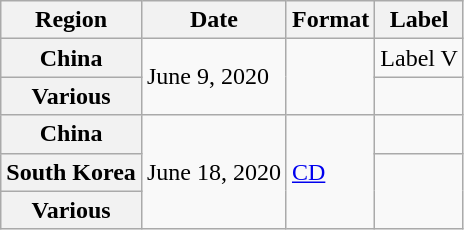<table class="wikitable plainrowheaders">
<tr>
<th scope="col">Region</th>
<th scope="col">Date</th>
<th scope="col">Format</th>
<th scope="col">Label</th>
</tr>
<tr>
<th scope="row">China</th>
<td rowspan="2">June 9, 2020</td>
<td rowspan="2"></td>
<td rowspan="1">Label V</td>
</tr>
<tr>
<th scope="row">Various</th>
<td></td>
</tr>
<tr>
<th scope="row">China</th>
<td rowspan="3">June 18, 2020</td>
<td rowspan="3"><a href='#'>CD</a></td>
<td></td>
</tr>
<tr>
<th scope="row">South Korea</th>
<td rowspan="2"></td>
</tr>
<tr>
<th scope="row">Various</th>
</tr>
</table>
